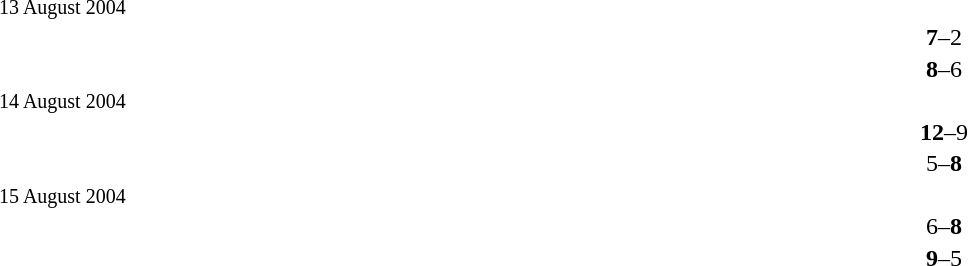<table width=100% cellspacing=1>
<tr>
<th width=40%></th>
<th width=20%></th>
<th></th>
</tr>
<tr>
<td><small>13 August 2004</small></td>
</tr>
<tr>
<td align=right><strong></strong></td>
<td align=center><strong>7</strong>–2</td>
<td></td>
</tr>
<tr>
<td align=right><strong></strong></td>
<td align=center><strong>8</strong>–6</td>
<td></td>
</tr>
<tr>
<td><small>14 August 2004</small></td>
</tr>
<tr>
<td align=right><strong></strong></td>
<td align=center><strong>12</strong>–9</td>
<td></td>
</tr>
<tr>
<td align=right></td>
<td align=center>5–<strong>8 </strong></td>
<td><strong></strong></td>
</tr>
<tr>
<td><small>15 August 2004</small></td>
</tr>
<tr>
<td align=right></td>
<td align=center>6–<strong>8</strong></td>
<td><strong></strong></td>
</tr>
<tr>
<td align=right><strong></strong></td>
<td align=center><strong>9</strong>–5</td>
<td></td>
</tr>
</table>
